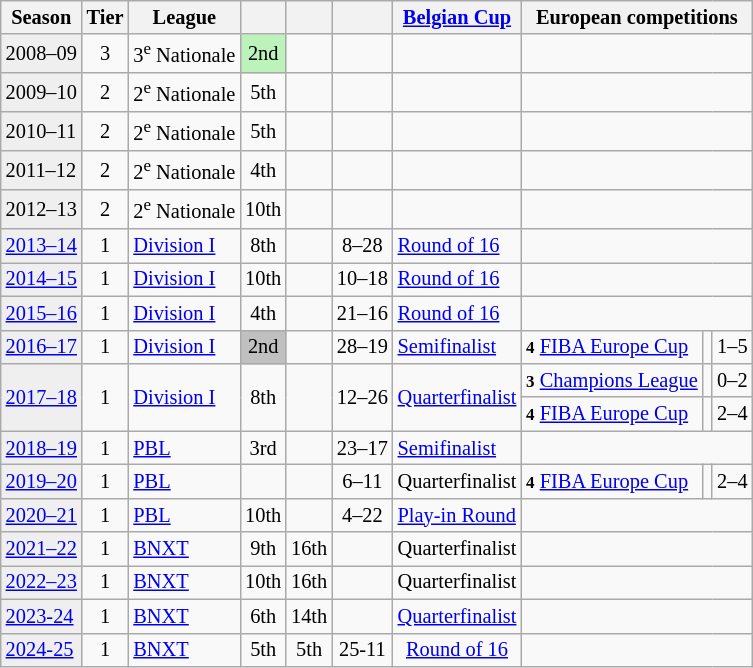<table class="wikitable" style="font-size:85%">
<tr bgcolor="">
<th>Season</th>
<th>Tier</th>
<th>League</th>
<th></th>
<th></th>
<th></th>
<th><a href='#'>Belgian Cup</a></th>
<th colspan=3>European competitions</th>
</tr>
<tr>
<td style="background:#efefef;">2008–09</td>
<td align="center">3</td>
<td>3<sup>e</sup> Nationale</td>
<td style="background:#BBF3BB" align="center">2nd</td>
<td></td>
<td></td>
<td></td>
<td colspan=3></td>
</tr>
<tr>
<td style="background:#efefef;">2009–10</td>
<td align="center">2</td>
<td>2<sup>e</sup> Nationale</td>
<td style="background: " align="center">5th</td>
<td></td>
<td></td>
<td></td>
<td colspan=3></td>
</tr>
<tr>
<td style="background:#efefef;">2010–11</td>
<td align="center">2</td>
<td>2<sup>e</sup> Nationale</td>
<td style="background: " align="center">5th</td>
<td></td>
<td></td>
<td></td>
<td colspan=3></td>
</tr>
<tr>
<td style="background:#efefef;">2011–12</td>
<td align="center">2</td>
<td>2<sup>e</sup> Nationale</td>
<td style="background: " align="center">4th</td>
<td></td>
<td></td>
<td></td>
<td colspan=3></td>
</tr>
<tr>
<td style="background:#efefef;">2012–13</td>
<td align="center">2</td>
<td>2<sup>e</sup> Nationale</td>
<td style="background: " align="center">10th</td>
<td></td>
<td></td>
<td></td>
<td colspan=3></td>
</tr>
<tr>
<td style="background:#efefef;"><a href='#'>2013–14</a></td>
<td align="center">1</td>
<td><a href='#'>Division I</a></td>
<td style="background: " align="center">8th</td>
<td></td>
<td align=center>8–28</td>
<td style="background: "><a href='#'>Round of 16</a></td>
<td colspan=3></td>
</tr>
<tr>
<td style="background:#efefef;"><a href='#'>2014–15</a></td>
<td align="center">1</td>
<td><a href='#'>Division I</a></td>
<td style="background: " align="center">10th</td>
<td></td>
<td align=center>10–18</td>
<td style="background: "><a href='#'>Round of 16</a></td>
<td colspan=3></td>
</tr>
<tr>
<td style="background:#efefef;"><a href='#'>2015–16</a></td>
<td align=center>1</td>
<td><a href='#'>Division I</a></td>
<td align=center>4th</td>
<td></td>
<td align=center>21–16</td>
<td><a href='#'>Round of 16</a></td>
<td colspan=3></td>
</tr>
<tr>
<td style="background:#efefef;"><a href='#'>2016–17</a></td>
<td align=center>1</td>
<td><a href='#'>Division I</a></td>
<td bgcolor=silver align=center>2nd</td>
<td></td>
<td align=center>28–19</td>
<td><a href='#'>Semifinalist</a></td>
<td><small><strong>4</strong></small> <a href='#'>FIBA Europe Cup</a></td>
<td align=center></td>
<td align=center>1–5</td>
</tr>
<tr>
<td rowspan=2 style="background:#efefef;"><a href='#'>2017–18</a></td>
<td rowspan=2 align=center>1</td>
<td rowspan=2><a href='#'>Division I</a></td>
<td rowspan=2 align=center>8th</td>
<td rowspan=2 align=center></td>
<td rowspan=2 align=center>12–26</td>
<td rowspan=2><a href='#'>Quarterfinalist</a></td>
<td><small><strong>3</strong></small> <a href='#'>Champions League</a></td>
<td align=center></td>
<td align=center>0–2</td>
</tr>
<tr>
<td><small><strong>4</strong></small> <a href='#'>FIBA Europe Cup</a></td>
<td align=center></td>
<td align=center>2–4</td>
</tr>
<tr>
<td style="background:#efefef;"><a href='#'>2018–19</a></td>
<td align=center>1</td>
<td><a href='#'>PBL</a></td>
<td align=center>3rd</td>
<td></td>
<td align=center>23–17</td>
<td><a href='#'>Semifinalist</a></td>
<td colspan=3></td>
</tr>
<tr>
<td style="background:#efefef;"><a href='#'>2019–20</a></td>
<td align=center>1</td>
<td><a href='#'>PBL</a></td>
<td align=center></td>
<td></td>
<td align=center>6–11</td>
<td>Quarterfinalist</td>
<td><small><strong>4</strong></small> <a href='#'>FIBA Europe Cup</a></td>
<td></td>
<td>2–4</td>
</tr>
<tr>
<td style="background:#efefef;"><a href='#'>2020–21</a></td>
<td align=center>1</td>
<td><a href='#'>PBL</a></td>
<td align=center>10th</td>
<td></td>
<td align=center>4–22</td>
<td><a href='#'>Play-in Round</a></td>
<td colspan=3></td>
</tr>
<tr>
<td style="background:#efefef;"><a href='#'>2021–22</a></td>
<td align=center>1</td>
<td><a href='#'>BNXT</a></td>
<td align=center>9th</td>
<td align=center>16th</td>
<td align=center></td>
<td align=center>Quarterfinalist</td>
<td colspan=3></td>
</tr>
<tr>
<td style="background:#efefef;"><a href='#'>2022–23</a></td>
<td align=center>1</td>
<td><a href='#'>BNXT</a></td>
<td align=center>10th</td>
<td align=center>16th</td>
<td align=center></td>
<td align=center>Quarterfinalist</td>
<td colspan=3></td>
</tr>
<tr>
<td style="background:#efefef;"><a href='#'>2023-24</a></td>
<td align=center>1</td>
<td><a href='#'>BNXT</a></td>
<td align=center>6th</td>
<td align=center>14th</td>
<td align=center></td>
<td align=center><a href='#'>Quarterfinalist</a></td>
<td colspan=3></td>
</tr>
<tr>
<td style="background:#efefef;"><a href='#'>2024-25</a></td>
<td align=center>1</td>
<td><a href='#'>BNXT</a></td>
<td align=center>5th</td>
<td align=center>5th</td>
<td align=center>25-11</td>
<td align=center><a href='#'>Round of 16</a></td>
<td colspan=3></td>
</tr>
</table>
